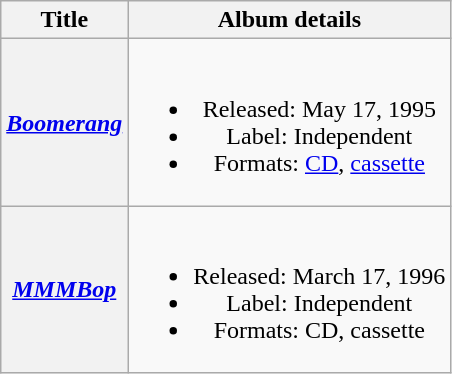<table class="wikitable plainrowheaders" style="text-align:center;" border="1">
<tr>
<th>Title</th>
<th>Album details</th>
</tr>
<tr>
<th scope="row"><em><a href='#'>Boomerang</a></em></th>
<td><br><ul><li>Released: May 17, 1995</li><li>Label: Independent</li><li>Formats: <a href='#'>CD</a>, <a href='#'>cassette</a></li></ul></td>
</tr>
<tr>
<th scope="row"><em><a href='#'>MMMBop</a></em></th>
<td><br><ul><li>Released: March 17, 1996</li><li>Label: Independent</li><li>Formats: CD, cassette</li></ul></td>
</tr>
</table>
